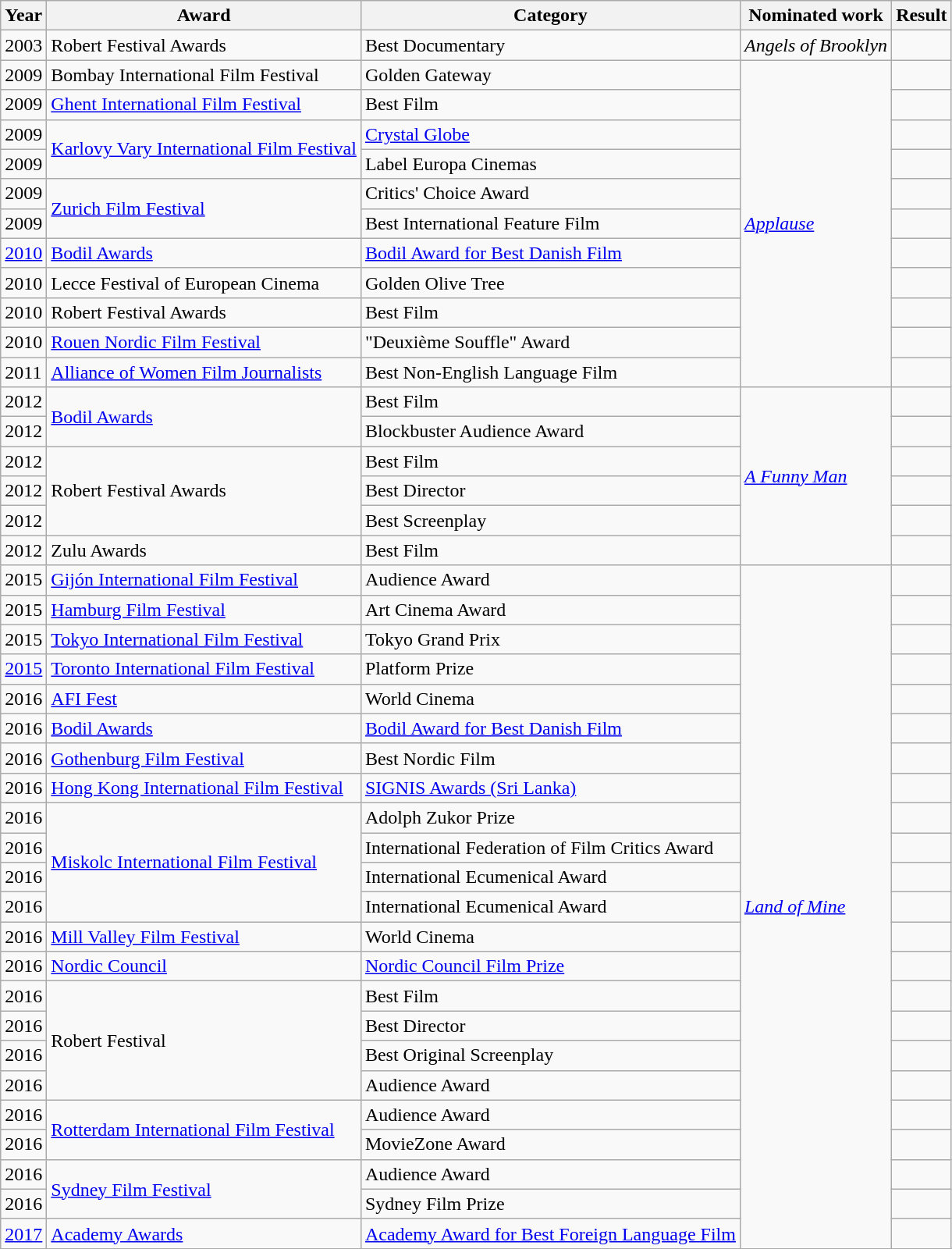<table class="wikitable sortable">
<tr>
<th>Year</th>
<th>Award</th>
<th>Category</th>
<th>Nominated work</th>
<th>Result</th>
</tr>
<tr>
<td>2003</td>
<td>Robert Festival Awards</td>
<td>Best Documentary</td>
<td><em>Angels of Brooklyn</em></td>
<td></td>
</tr>
<tr>
<td>2009</td>
<td>Bombay International Film Festival</td>
<td>Golden Gateway</td>
<td rowspan=11><em><a href='#'>Applause</a></em></td>
<td></td>
</tr>
<tr>
<td>2009</td>
<td><a href='#'>Ghent International Film Festival</a></td>
<td>Best Film</td>
<td></td>
</tr>
<tr>
<td>2009</td>
<td rowspan=2><a href='#'>Karlovy Vary International Film Festival</a></td>
<td><a href='#'>Crystal Globe</a></td>
<td></td>
</tr>
<tr>
<td>2009</td>
<td>Label Europa Cinemas</td>
<td></td>
</tr>
<tr>
<td>2009</td>
<td rowspan=2><a href='#'>Zurich Film Festival</a></td>
<td>Critics' Choice Award</td>
<td></td>
</tr>
<tr>
<td>2009</td>
<td>Best International Feature Film</td>
<td></td>
</tr>
<tr>
<td><a href='#'>2010</a></td>
<td><a href='#'>Bodil Awards</a></td>
<td><a href='#'>Bodil Award for Best Danish Film</a></td>
<td></td>
</tr>
<tr>
<td>2010</td>
<td>Lecce Festival of European Cinema</td>
<td>Golden Olive Tree</td>
<td></td>
</tr>
<tr>
<td>2010</td>
<td>Robert Festival Awards</td>
<td>Best Film</td>
<td></td>
</tr>
<tr>
<td>2010</td>
<td><a href='#'>Rouen Nordic Film Festival</a></td>
<td>"Deuxième Souffle" Award</td>
<td></td>
</tr>
<tr>
<td>2011</td>
<td><a href='#'>Alliance of Women Film Journalists</a></td>
<td>Best Non-English Language Film</td>
<td></td>
</tr>
<tr>
<td>2012</td>
<td rowspan=2><a href='#'>Bodil Awards</a></td>
<td>Best Film</td>
<td rowspan=6><em><a href='#'>A Funny Man</a></em></td>
<td></td>
</tr>
<tr>
<td>2012</td>
<td>Blockbuster Audience Award</td>
<td></td>
</tr>
<tr>
<td>2012</td>
<td rowspan=3>Robert Festival Awards</td>
<td>Best Film</td>
<td></td>
</tr>
<tr>
<td>2012</td>
<td>Best Director</td>
<td></td>
</tr>
<tr>
<td>2012</td>
<td>Best Screenplay</td>
<td></td>
</tr>
<tr>
<td>2012</td>
<td>Zulu Awards</td>
<td>Best Film</td>
<td></td>
</tr>
<tr>
<td>2015</td>
<td><a href='#'>Gijón International Film Festival</a></td>
<td>Audience Award</td>
<td rowspan=23><em><a href='#'>Land of Mine</a></em></td>
<td></td>
</tr>
<tr>
<td>2015</td>
<td><a href='#'>Hamburg Film Festival</a></td>
<td>Art Cinema Award</td>
<td></td>
</tr>
<tr>
<td>2015</td>
<td><a href='#'>Tokyo International Film Festival</a></td>
<td>Tokyo Grand Prix</td>
<td></td>
</tr>
<tr>
<td><a href='#'>2015</a></td>
<td><a href='#'>Toronto International Film Festival</a></td>
<td>Platform Prize</td>
<td></td>
</tr>
<tr>
<td>2016</td>
<td><a href='#'>AFI Fest</a></td>
<td>World Cinema</td>
<td></td>
</tr>
<tr>
<td>2016</td>
<td><a href='#'>Bodil Awards</a></td>
<td><a href='#'>Bodil Award for Best Danish Film</a></td>
<td></td>
</tr>
<tr>
<td>2016</td>
<td><a href='#'>Gothenburg Film Festival</a></td>
<td>Best Nordic Film</td>
<td></td>
</tr>
<tr>
<td>2016</td>
<td><a href='#'>Hong Kong International Film Festival</a></td>
<td><a href='#'>SIGNIS Awards (Sri Lanka)</a></td>
<td></td>
</tr>
<tr>
<td>2016</td>
<td rowspan=4><a href='#'>Miskolc International Film Festival</a></td>
<td>Adolph Zukor Prize</td>
<td></td>
</tr>
<tr>
<td>2016</td>
<td>International Federation of Film Critics Award</td>
<td></td>
</tr>
<tr>
<td>2016</td>
<td>International Ecumenical Award</td>
<td></td>
</tr>
<tr>
<td>2016</td>
<td>International Ecumenical Award</td>
<td></td>
</tr>
<tr>
<td>2016</td>
<td><a href='#'>Mill Valley Film Festival</a></td>
<td>World Cinema</td>
<td></td>
</tr>
<tr>
<td>2016</td>
<td><a href='#'>Nordic Council</a></td>
<td><a href='#'>Nordic Council Film Prize</a></td>
<td></td>
</tr>
<tr>
<td>2016</td>
<td rowspan=4>Robert Festival</td>
<td>Best Film</td>
<td></td>
</tr>
<tr>
<td>2016</td>
<td>Best Director</td>
<td></td>
</tr>
<tr>
<td>2016</td>
<td>Best Original Screenplay</td>
<td></td>
</tr>
<tr>
<td>2016</td>
<td>Audience Award</td>
<td></td>
</tr>
<tr>
<td>2016</td>
<td rowspan=2><a href='#'>Rotterdam International Film Festival</a></td>
<td>Audience Award</td>
<td></td>
</tr>
<tr>
<td>2016</td>
<td>MovieZone Award</td>
<td></td>
</tr>
<tr>
<td>2016</td>
<td rowspan=2><a href='#'>Sydney Film Festival</a></td>
<td>Audience Award</td>
<td></td>
</tr>
<tr>
<td>2016</td>
<td>Sydney Film Prize</td>
<td></td>
</tr>
<tr>
<td><a href='#'>2017</a></td>
<td><a href='#'>Academy Awards</a></td>
<td><a href='#'>Academy Award for Best Foreign Language Film</a></td>
<td></td>
</tr>
<tr>
</tr>
</table>
